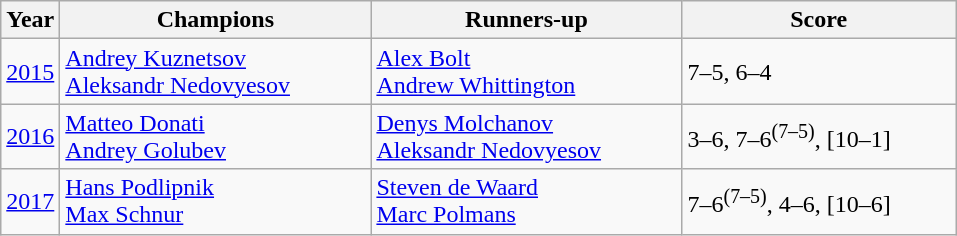<table class="wikitable">
<tr>
<th>Year</th>
<th width="200">Champions</th>
<th width="200">Runners-up</th>
<th width="175">Score</th>
</tr>
<tr>
<td><a href='#'>2015</a></td>
<td> <a href='#'>Andrey Kuznetsov</a> <br>  <a href='#'>Aleksandr Nedovyesov</a></td>
<td> <a href='#'>Alex Bolt</a> <br>  <a href='#'>Andrew Whittington</a></td>
<td>7–5, 6–4</td>
</tr>
<tr>
<td><a href='#'>2016</a></td>
<td> <a href='#'>Matteo Donati</a><br> <a href='#'>Andrey Golubev</a></td>
<td> <a href='#'>Denys Molchanov</a> <br>  <a href='#'>Aleksandr Nedovyesov</a></td>
<td>3–6, 7–6<sup>(7–5)</sup>, [10–1]</td>
</tr>
<tr>
<td><a href='#'>2017</a></td>
<td> <a href='#'>Hans Podlipnik</a><br> <a href='#'>Max Schnur</a></td>
<td> <a href='#'>Steven de Waard</a><br> <a href='#'>Marc Polmans</a></td>
<td>7–6<sup>(7–5)</sup>, 4–6, [10–6]</td>
</tr>
</table>
